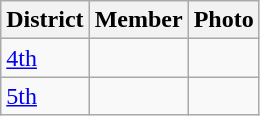<table class="wikitable sortable">
<tr>
<th>District</th>
<th>Member</th>
<th>Photo</th>
</tr>
<tr>
<td><a href='#'>4th</a></td>
<td></td>
<td></td>
</tr>
<tr>
<td><a href='#'>5th</a></td>
<td></td>
<td></td>
</tr>
</table>
